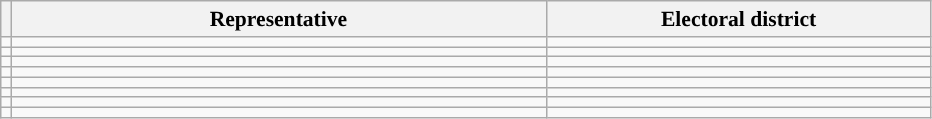<table class="sortable wikitable" style="text-align:left; font-size:90%;">
<tr>
<th></th>
<th width="350">Representative</th>
<th width="250">Electoral district</th>
</tr>
<tr>
<td></td>
<td></td>
<td></td>
</tr>
<tr>
<td></td>
<td></td>
<td></td>
</tr>
<tr>
<td></td>
<td></td>
<td></td>
</tr>
<tr>
<td></td>
<td></td>
<td></td>
</tr>
<tr>
<td></td>
<td></td>
<td></td>
</tr>
<tr>
<td></td>
<td></td>
<td></td>
</tr>
<tr>
<td></td>
<td></td>
<td></td>
</tr>
<tr>
<td></td>
<td></td>
<td></td>
</tr>
</table>
